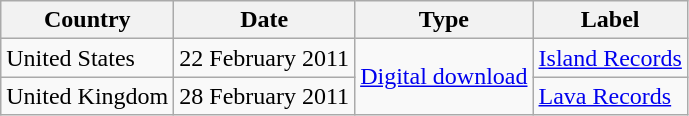<table class="wikitable">
<tr>
<th>Country</th>
<th>Date</th>
<th>Type</th>
<th>Label</th>
</tr>
<tr>
<td>United States</td>
<td>22 February 2011</td>
<td rowspan="2"><a href='#'>Digital download</a></td>
<td><a href='#'>Island Records</a></td>
</tr>
<tr>
<td>United Kingdom</td>
<td>28 February 2011</td>
<td><a href='#'>Lava Records</a></td>
</tr>
</table>
